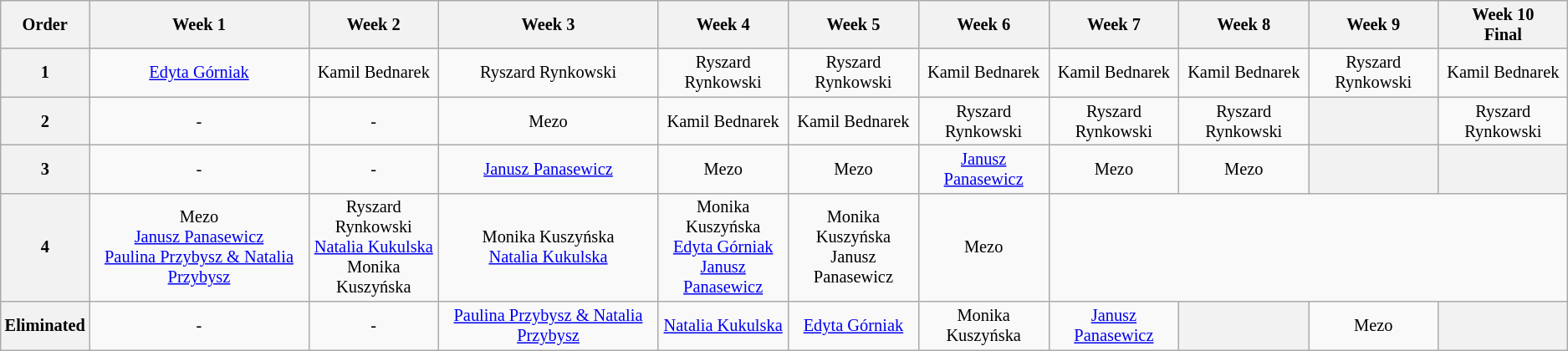<table class="wikitable" style="font-size:85%; text-align:center">
<tr>
<th>Order</th>
<th>Week 1</th>
<th>Week 2</th>
<th>Week 3</th>
<th>Week 4</th>
<th>Week 5</th>
<th>Week 6</th>
<th>Week 7</th>
<th>Week 8</th>
<th>Week 9</th>
<th>Week 10<br>Final</th>
</tr>
<tr>
<th>1</th>
<td><a href='#'>Edyta Górniak</a></td>
<td>Kamil Bednarek</td>
<td>Ryszard Rynkowski</td>
<td>Ryszard Rynkowski</td>
<td>Ryszard Rynkowski</td>
<td>Kamil Bednarek</td>
<td>Kamil Bednarek</td>
<td>Kamil Bednarek</td>
<td>Ryszard Rynkowski</td>
<td>Kamil Bednarek</td>
</tr>
<tr>
<th>2</th>
<td>-</td>
<td>-</td>
<td>Mezo</td>
<td>Kamil Bednarek</td>
<td>Kamil Bednarek</td>
<td>Ryszard Rynkowski</td>
<td>Ryszard Rynkowski</td>
<td>Ryszard Rynkowski</td>
<th></th>
<td>Ryszard Rynkowski</td>
</tr>
<tr>
<th>3</th>
<td>-</td>
<td>-</td>
<td><a href='#'>Janusz Panasewicz</a></td>
<td>Mezo</td>
<td>Mezo</td>
<td><a href='#'>Janusz Panasewicz</a></td>
<td>Mezo</td>
<td>Mezo</td>
<th></th>
<th></th>
</tr>
<tr>
<th>4</th>
<td>Mezo<br><a href='#'>Janusz Panasewicz</a><br><a href='#'>Paulina Przybysz & Natalia Przybysz</a></td>
<td>Ryszard Rynkowski<br><a href='#'>Natalia Kukulska</a><br>Monika Kuszyńska</td>
<td>Monika Kuszyńska<br><a href='#'>Natalia Kukulska</a></td>
<td>Monika Kuszyńska<br><a href='#'>Edyta Górniak</a><br><a href='#'>Janusz Panasewicz</a></td>
<td>Monika Kuszyńska<br>Janusz Panasewicz</td>
<td>Mezo</td>
</tr>
<tr>
<th>Eliminated</th>
<td>-</td>
<td>-</td>
<td><a href='#'>Paulina Przybysz & Natalia Przybysz</a></td>
<td><a href='#'>Natalia Kukulska</a></td>
<td><a href='#'>Edyta Górniak</a></td>
<td>Monika Kuszyńska</td>
<td><a href='#'>Janusz Panasewicz</a></td>
<th></th>
<td>Mezo</td>
<th></th>
</tr>
</table>
